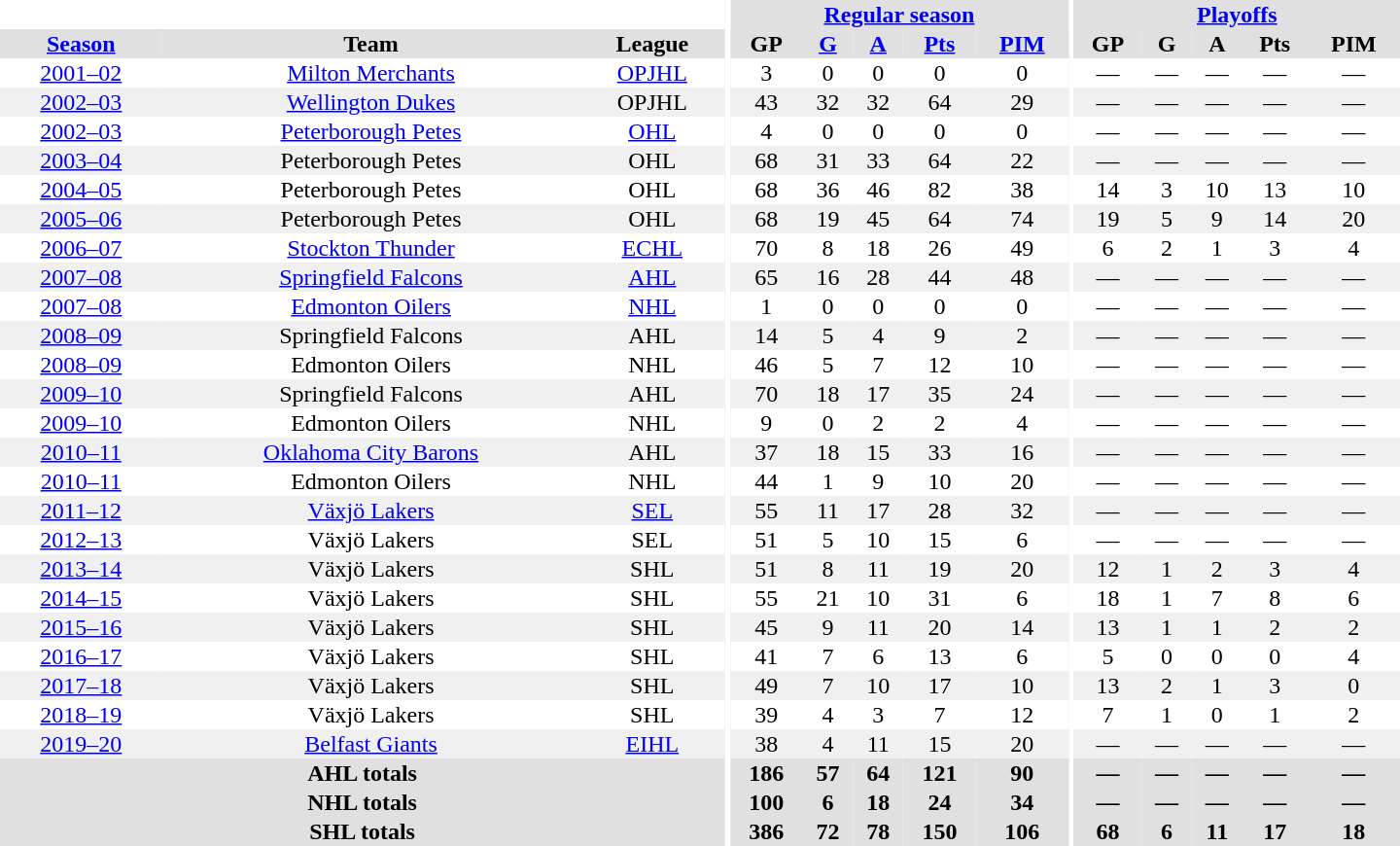<table border="0" cellpadding="1" cellspacing="0" style="text-align:center; width:60em">
<tr bgcolor="#e0e0e0">
<th colspan="3" bgcolor="#ffffff"></th>
<th rowspan="99" bgcolor="#ffffff"></th>
<th colspan="5"><a href='#'>Regular season</a></th>
<th rowspan="99" bgcolor="#ffffff"></th>
<th colspan="5"><a href='#'>Playoffs</a></th>
</tr>
<tr bgcolor="#e0e0e0">
<th><a href='#'>Season</a></th>
<th>Team</th>
<th>League</th>
<th>GP</th>
<th><a href='#'>G</a></th>
<th><a href='#'>A</a></th>
<th><a href='#'>Pts</a></th>
<th><a href='#'>PIM</a></th>
<th>GP</th>
<th>G</th>
<th>A</th>
<th>Pts</th>
<th>PIM</th>
</tr>
<tr>
<td><a href='#'>2001–02</a></td>
<td><a href='#'>Milton Merchants</a></td>
<td><a href='#'>OPJHL</a></td>
<td>3</td>
<td>0</td>
<td>0</td>
<td>0</td>
<td>0</td>
<td>—</td>
<td>—</td>
<td>—</td>
<td>—</td>
<td>—</td>
</tr>
<tr style="background:#f0f0f0;">
<td><a href='#'>2002–03</a></td>
<td><a href='#'>Wellington Dukes</a></td>
<td>OPJHL</td>
<td>43</td>
<td>32</td>
<td>32</td>
<td>64</td>
<td>29</td>
<td>—</td>
<td>—</td>
<td>—</td>
<td>—</td>
<td>—</td>
</tr>
<tr>
<td><a href='#'>2002–03</a></td>
<td><a href='#'>Peterborough Petes</a></td>
<td><a href='#'>OHL</a></td>
<td>4</td>
<td>0</td>
<td>0</td>
<td>0</td>
<td>0</td>
<td>—</td>
<td>—</td>
<td>—</td>
<td>—</td>
<td>—</td>
</tr>
<tr style="background:#f0f0f0;">
<td><a href='#'>2003–04</a></td>
<td>Peterborough Petes</td>
<td>OHL</td>
<td>68</td>
<td>31</td>
<td>33</td>
<td>64</td>
<td>22</td>
<td>—</td>
<td>—</td>
<td>—</td>
<td>—</td>
<td>—</td>
</tr>
<tr>
<td><a href='#'>2004–05</a></td>
<td>Peterborough Petes</td>
<td>OHL</td>
<td>68</td>
<td>36</td>
<td>46</td>
<td>82</td>
<td>38</td>
<td>14</td>
<td>3</td>
<td>10</td>
<td>13</td>
<td>10</td>
</tr>
<tr style="background:#f0f0f0;">
<td><a href='#'>2005–06</a></td>
<td>Peterborough Petes</td>
<td>OHL</td>
<td>68</td>
<td>19</td>
<td>45</td>
<td>64</td>
<td>74</td>
<td>19</td>
<td>5</td>
<td>9</td>
<td>14</td>
<td>20</td>
</tr>
<tr>
<td><a href='#'>2006–07</a></td>
<td><a href='#'>Stockton Thunder</a></td>
<td><a href='#'>ECHL</a></td>
<td>70</td>
<td>8</td>
<td>18</td>
<td>26</td>
<td>49</td>
<td>6</td>
<td>2</td>
<td>1</td>
<td>3</td>
<td>4</td>
</tr>
<tr style="background:#f0f0f0;">
<td><a href='#'>2007–08</a></td>
<td><a href='#'>Springfield Falcons</a></td>
<td><a href='#'>AHL</a></td>
<td>65</td>
<td>16</td>
<td>28</td>
<td>44</td>
<td>48</td>
<td>—</td>
<td>—</td>
<td>—</td>
<td>—</td>
<td>—</td>
</tr>
<tr>
<td><a href='#'>2007–08</a></td>
<td><a href='#'>Edmonton Oilers</a></td>
<td><a href='#'>NHL</a></td>
<td>1</td>
<td>0</td>
<td>0</td>
<td>0</td>
<td>0</td>
<td>—</td>
<td>—</td>
<td>—</td>
<td>—</td>
<td>—</td>
</tr>
<tr style="background:#f0f0f0;">
<td><a href='#'>2008–09</a></td>
<td>Springfield Falcons</td>
<td>AHL</td>
<td>14</td>
<td>5</td>
<td>4</td>
<td>9</td>
<td>2</td>
<td>—</td>
<td>—</td>
<td>—</td>
<td>—</td>
<td>—</td>
</tr>
<tr>
<td><a href='#'>2008–09</a></td>
<td>Edmonton Oilers</td>
<td>NHL</td>
<td>46</td>
<td>5</td>
<td>7</td>
<td>12</td>
<td>10</td>
<td>—</td>
<td>—</td>
<td>—</td>
<td>—</td>
<td>—</td>
</tr>
<tr style="background:#f0f0f0;">
<td><a href='#'>2009–10</a></td>
<td>Springfield Falcons</td>
<td>AHL</td>
<td>70</td>
<td>18</td>
<td>17</td>
<td>35</td>
<td>24</td>
<td>—</td>
<td>—</td>
<td>—</td>
<td>—</td>
<td>—</td>
</tr>
<tr>
<td><a href='#'>2009–10</a></td>
<td>Edmonton Oilers</td>
<td>NHL</td>
<td>9</td>
<td>0</td>
<td>2</td>
<td>2</td>
<td>4</td>
<td>—</td>
<td>—</td>
<td>—</td>
<td>—</td>
<td>—</td>
</tr>
<tr style="background:#f0f0f0;">
<td><a href='#'>2010–11</a></td>
<td><a href='#'>Oklahoma City Barons</a></td>
<td>AHL</td>
<td>37</td>
<td>18</td>
<td>15</td>
<td>33</td>
<td>16</td>
<td>—</td>
<td>—</td>
<td>—</td>
<td>—</td>
<td>—</td>
</tr>
<tr>
<td><a href='#'>2010–11</a></td>
<td>Edmonton Oilers</td>
<td>NHL</td>
<td>44</td>
<td>1</td>
<td>9</td>
<td>10</td>
<td>20</td>
<td>—</td>
<td>—</td>
<td>—</td>
<td>—</td>
<td>—</td>
</tr>
<tr style="background:#f0f0f0;">
<td><a href='#'>2011–12</a></td>
<td><a href='#'>Växjö Lakers</a></td>
<td><a href='#'>SEL</a></td>
<td>55</td>
<td>11</td>
<td>17</td>
<td>28</td>
<td>32</td>
<td>—</td>
<td>—</td>
<td>—</td>
<td>—</td>
<td>—</td>
</tr>
<tr>
<td><a href='#'>2012–13</a></td>
<td>Växjö Lakers</td>
<td>SEL</td>
<td>51</td>
<td>5</td>
<td>10</td>
<td>15</td>
<td>6</td>
<td>—</td>
<td>—</td>
<td>—</td>
<td>—</td>
<td>—</td>
</tr>
<tr style="background:#f0f0f0;">
<td><a href='#'>2013–14</a></td>
<td>Växjö Lakers</td>
<td>SHL</td>
<td>51</td>
<td>8</td>
<td>11</td>
<td>19</td>
<td>20</td>
<td>12</td>
<td>1</td>
<td>2</td>
<td>3</td>
<td>4</td>
</tr>
<tr>
<td><a href='#'>2014–15</a></td>
<td>Växjö Lakers</td>
<td>SHL</td>
<td>55</td>
<td>21</td>
<td>10</td>
<td>31</td>
<td>6</td>
<td>18</td>
<td>1</td>
<td>7</td>
<td>8</td>
<td>6</td>
</tr>
<tr style="background:#f0f0f0;">
<td><a href='#'>2015–16</a></td>
<td>Växjö Lakers</td>
<td>SHL</td>
<td>45</td>
<td>9</td>
<td>11</td>
<td>20</td>
<td>14</td>
<td>13</td>
<td>1</td>
<td>1</td>
<td>2</td>
<td>2</td>
</tr>
<tr>
<td><a href='#'>2016–17</a></td>
<td>Växjö Lakers</td>
<td>SHL</td>
<td>41</td>
<td>7</td>
<td>6</td>
<td>13</td>
<td>6</td>
<td>5</td>
<td>0</td>
<td>0</td>
<td>0</td>
<td>4</td>
</tr>
<tr style="background:#f0f0f0;">
<td><a href='#'>2017–18</a></td>
<td>Växjö Lakers</td>
<td>SHL</td>
<td>49</td>
<td>7</td>
<td>10</td>
<td>17</td>
<td>10</td>
<td>13</td>
<td>2</td>
<td>1</td>
<td>3</td>
<td>0</td>
</tr>
<tr>
<td><a href='#'>2018–19</a></td>
<td>Växjö Lakers</td>
<td>SHL</td>
<td>39</td>
<td>4</td>
<td>3</td>
<td>7</td>
<td>12</td>
<td>7</td>
<td>1</td>
<td>0</td>
<td>1</td>
<td>2</td>
</tr>
<tr style="background:#f0f0f0;">
<td><a href='#'>2019–20</a></td>
<td><a href='#'>Belfast Giants</a></td>
<td><a href='#'>EIHL</a></td>
<td>38</td>
<td>4</td>
<td>11</td>
<td>15</td>
<td>20</td>
<td>—</td>
<td>—</td>
<td>—</td>
<td>—</td>
<td>—</td>
</tr>
<tr style="background:#e0e0e0;">
<th colspan="3">AHL totals</th>
<th>186</th>
<th>57</th>
<th>64</th>
<th>121</th>
<th>90</th>
<th>—</th>
<th>—</th>
<th>—</th>
<th>—</th>
<th>—</th>
</tr>
<tr style="background:#e0e0e0;">
<th colspan="3">NHL totals</th>
<th>100</th>
<th>6</th>
<th>18</th>
<th>24</th>
<th>34</th>
<th>—</th>
<th>—</th>
<th>—</th>
<th>—</th>
<th>—</th>
</tr>
<tr style="background:#e0e0e0;">
<th colspan="3">SHL totals</th>
<th>386</th>
<th>72</th>
<th>78</th>
<th>150</th>
<th>106</th>
<th>68</th>
<th>6</th>
<th>11</th>
<th>17</th>
<th>18</th>
</tr>
</table>
